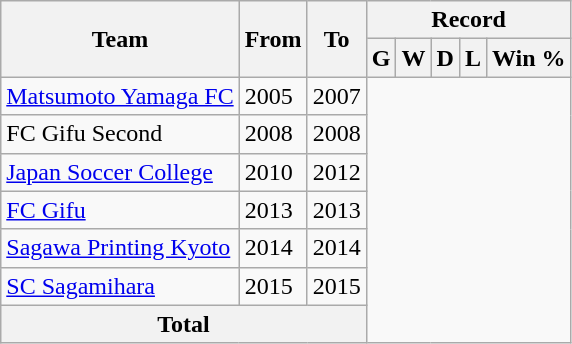<table class="wikitable" style="text-align: center">
<tr>
<th rowspan="2">Team</th>
<th rowspan="2">From</th>
<th rowspan="2">To</th>
<th colspan="5">Record</th>
</tr>
<tr>
<th>G</th>
<th>W</th>
<th>D</th>
<th>L</th>
<th>Win %</th>
</tr>
<tr>
<td align="left"><a href='#'>Matsumoto Yamaga FC</a></td>
<td align="left">2005</td>
<td align="left">2007<br></td>
</tr>
<tr>
<td align="left">FC Gifu Second</td>
<td align="left">2008</td>
<td align="left">2008<br></td>
</tr>
<tr>
<td align="left"><a href='#'>Japan Soccer College</a></td>
<td align="left">2010</td>
<td align="left">2012<br></td>
</tr>
<tr>
<td align="left"><a href='#'>FC Gifu</a></td>
<td align="left">2013</td>
<td align="left">2013<br></td>
</tr>
<tr>
<td align="left"><a href='#'>Sagawa Printing Kyoto</a></td>
<td align="left">2014</td>
<td align="left">2014<br></td>
</tr>
<tr>
<td align="left"><a href='#'>SC Sagamihara</a></td>
<td align="left">2015</td>
<td align="left">2015<br></td>
</tr>
<tr>
<th colspan="3">Total<br></th>
</tr>
</table>
